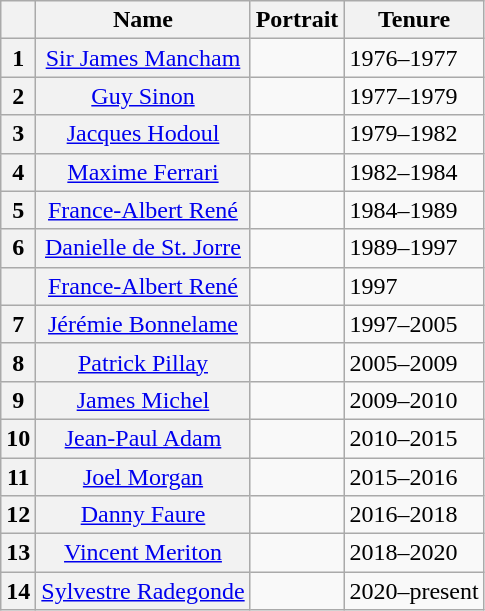<table class="wikitable">
<tr>
<th></th>
<th>Name<br></th>
<th>Portrait</th>
<th>Tenure</th>
</tr>
<tr>
<th>1</th>
<th align="center" scope="row" style="font-weight:normal;"><a href='#'>Sir James Mancham</a><br></th>
<td></td>
<td>1976–1977</td>
</tr>
<tr>
<th>2</th>
<th align="center" scope="row" style="font-weight:normal;"><a href='#'>Guy Sinon</a><br></th>
<td></td>
<td>1977–1979</td>
</tr>
<tr>
<th>3</th>
<th align="center" scope="row" style="font-weight:normal;"><a href='#'>Jacques Hodoul</a><br></th>
<td></td>
<td>1979–1982</td>
</tr>
<tr>
<th>4</th>
<th align="center" scope="row" style="font-weight:normal;"><a href='#'>Maxime Ferrari</a><br></th>
<td></td>
<td>1982–1984</td>
</tr>
<tr>
<th>5</th>
<th align="center" scope="row" style="font-weight:normal;"><a href='#'>France-Albert René</a><br></th>
<td></td>
<td>1984–1989</td>
</tr>
<tr>
<th>6</th>
<th align="center" scope="row" style="font-weight:normal;"><a href='#'>Danielle de St. Jorre</a><br></th>
<td></td>
<td>1989–1997</td>
</tr>
<tr>
<th></th>
<th align="center" scope="row" style="font-weight:normal;"><a href='#'>France-Albert René</a><br></th>
<td></td>
<td>1997</td>
</tr>
<tr>
<th>7</th>
<th align="center" scope="row" style="font-weight:normal;"><a href='#'>Jérémie Bonnelame</a><br></th>
<td></td>
<td>1997–2005</td>
</tr>
<tr>
<th>8</th>
<th align="center" scope="row" style="font-weight:normal;"><a href='#'>Patrick Pillay</a></th>
<td></td>
<td>2005–2009</td>
</tr>
<tr>
<th>9</th>
<th align="center" scope="row" style="font-weight:normal;"><a href='#'>James Michel</a><br></th>
<td></td>
<td>2009–2010</td>
</tr>
<tr>
<th>10</th>
<th align="center" scope="row" style="font-weight:normal;"><a href='#'>Jean-Paul Adam</a><br></th>
<td></td>
<td>2010–2015</td>
</tr>
<tr>
<th>11</th>
<th align="center" scope="row" style="font-weight:normal;"><a href='#'>Joel Morgan</a><br></th>
<td></td>
<td>2015–2016</td>
</tr>
<tr>
<th>12</th>
<th align="center" scope="row" style="font-weight:normal;"><a href='#'>Danny Faure</a><br></th>
<td></td>
<td>2016–2018</td>
</tr>
<tr>
<th>13</th>
<th align="center" scope="row" style="font-weight:normal;"><a href='#'>Vincent Meriton</a><br></th>
<td></td>
<td>2018–2020</td>
</tr>
<tr>
<th>14</th>
<th align="center" scope="row" style="font-weight:normal;"><a href='#'>Sylvestre Radegonde</a><br></th>
<td></td>
<td>2020–present</td>
</tr>
</table>
